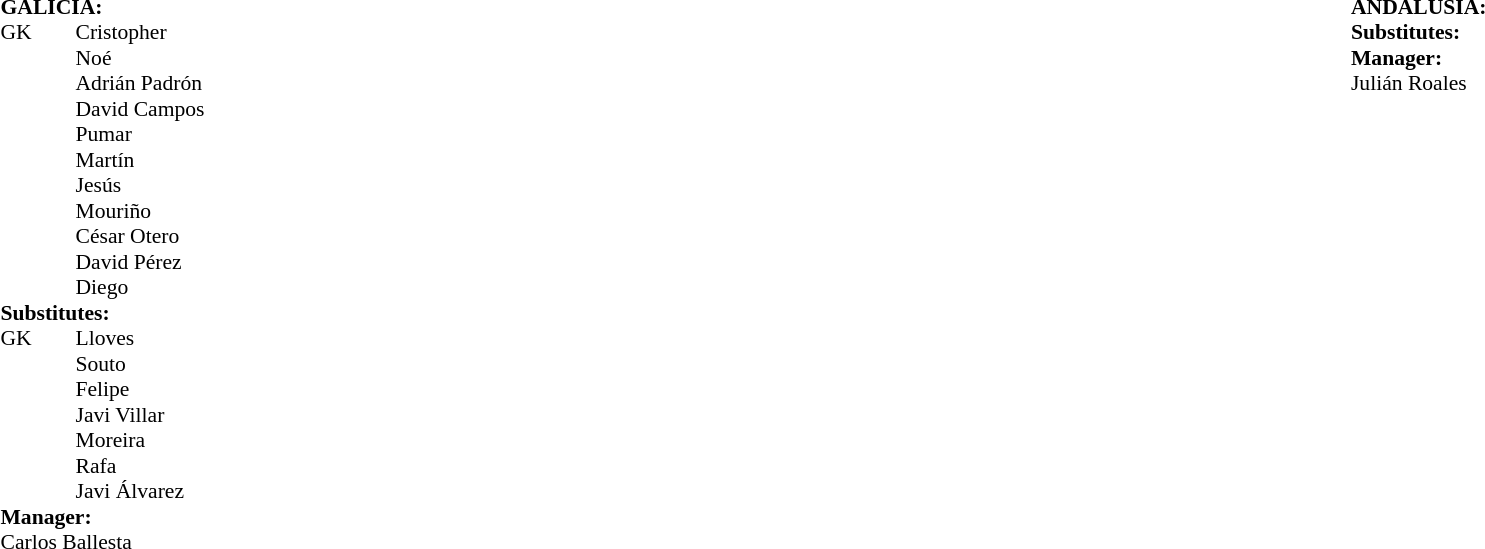<table width="100%">
<tr>
<td valign="top" width="50%"><br><table style="font-size: 90%" cellspacing="0" cellpadding="0">
<tr>
<td colspan="4"><br><strong>GALICIA:</strong></td>
</tr>
<tr>
<th width="25"></th>
<th width="25"></th>
</tr>
<tr>
<td>GK</td>
<td></td>
<td>Cristopher</td>
</tr>
<tr>
<td></td>
<td></td>
<td>Noé</td>
<td></td>
</tr>
<tr>
<td></td>
<td></td>
<td>Adrián Padrón</td>
</tr>
<tr>
<td></td>
<td></td>
<td>David Campos</td>
</tr>
<tr>
<td></td>
<td></td>
<td>Pumar</td>
</tr>
<tr>
<td></td>
<td></td>
<td>Martín</td>
<td></td>
<td></td>
</tr>
<tr>
<td></td>
<td></td>
<td>Jesús</td>
<td></td>
</tr>
<tr>
<td></td>
<td></td>
<td>Mouriño</td>
<td></td>
<td></td>
</tr>
<tr>
<td></td>
<td></td>
<td>César Otero</td>
<td></td>
<td></td>
</tr>
<tr>
<td></td>
<td></td>
<td>David Pérez</td>
</tr>
<tr>
<td></td>
<td></td>
<td>Diego</td>
</tr>
<tr>
<td colspan="4"><strong>Substitutes:</strong></td>
</tr>
<tr>
<td>GK</td>
<td></td>
<td>Lloves</td>
</tr>
<tr>
<td></td>
<td></td>
<td>Souto</td>
<td></td>
<td></td>
</tr>
<tr>
<td></td>
<td></td>
<td>Felipe</td>
<td></td>
<td></td>
</tr>
<tr>
<td></td>
<td></td>
<td>Javi Villar</td>
<td></td>
<td></td>
</tr>
<tr>
<td></td>
<td></td>
<td>Moreira</td>
</tr>
<tr>
<td></td>
<td></td>
<td>Rafa</td>
</tr>
<tr>
<td></td>
<td></td>
<td>Javi Álvarez</td>
</tr>
<tr>
<td colspan="4"><strong>Manager:</strong></td>
</tr>
<tr>
<td colspan="4">  Carlos Ballesta</td>
</tr>
</table>
</td>
<td valign="top"></td>
<td valign="top" width="50%"><br><table style="font-size: 90%" cellspacing="0" cellpadding="0" align=center>
<tr>
<td colspan="4"><br><strong>ANDALUSIA:</strong></td>
</tr>
<tr>
<th width="25"></th>
<th width="25"></th>
</tr>
<tr>
<td></td>
</tr>
<tr>
<td></td>
</tr>
<tr>
<td></td>
</tr>
<tr>
<td></td>
</tr>
<tr>
<td></td>
</tr>
<tr>
<td></td>
</tr>
<tr>
<td></td>
</tr>
<tr>
<td></td>
</tr>
<tr>
<td></td>
</tr>
<tr>
<td></td>
</tr>
<tr>
<td></td>
</tr>
<tr>
<td colspan="4"><strong>Substitutes:</strong></td>
</tr>
<tr>
<td></td>
</tr>
<tr>
<td></td>
</tr>
<tr>
<td></td>
</tr>
<tr>
<td colspan="4"><strong>Manager:</strong></td>
</tr>
<tr>
<td colspan="4">  Julián Roales</td>
</tr>
</table>
</td>
</tr>
</table>
